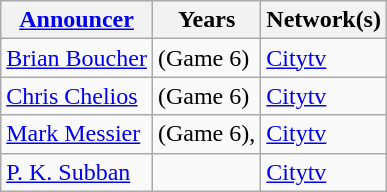<table class="wikitable">
<tr>
<th><a href='#'>Announcer</a></th>
<th>Years</th>
<th>Network(s)</th>
</tr>
<tr>
<td><a href='#'>Brian Boucher</a></td>
<td> (Game 6)</td>
<td><a href='#'>Citytv</a></td>
</tr>
<tr>
<td><a href='#'>Chris Chelios</a></td>
<td> (Game 6)</td>
<td><a href='#'>Citytv</a></td>
</tr>
<tr>
<td><a href='#'>Mark Messier</a></td>
<td> (Game 6), </td>
<td><a href='#'>Citytv</a></td>
</tr>
<tr>
<td><a href='#'>P. K. Subban</a></td>
<td></td>
<td><a href='#'>Citytv</a></td>
</tr>
</table>
